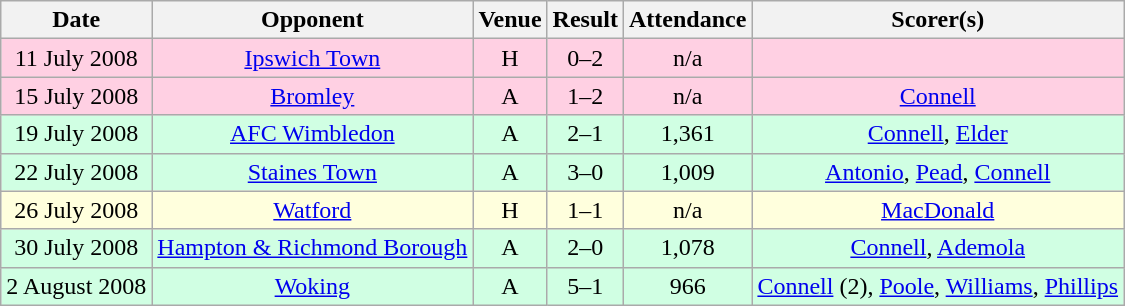<table class="wikitable sortable" style="text-align:center;">
<tr>
<th>Date</th>
<th>Opponent</th>
<th>Venue</th>
<th>Result</th>
<th>Attendance</th>
<th>Scorer(s)</th>
</tr>
<tr style="background:#ffd0e3;">
<td>11 July 2008</td>
<td><a href='#'>Ipswich Town</a></td>
<td>H</td>
<td>0–2</td>
<td>n/a</td>
<td></td>
</tr>
<tr style="background:#ffd0e3;">
<td>15 July 2008</td>
<td><a href='#'>Bromley</a></td>
<td>A</td>
<td>1–2</td>
<td>n/a</td>
<td><a href='#'>Connell</a></td>
</tr>
<tr style="background:#d0ffe3;">
<td>19 July 2008</td>
<td><a href='#'>AFC Wimbledon</a></td>
<td>A</td>
<td>2–1</td>
<td>1,361</td>
<td><a href='#'>Connell</a>, <a href='#'>Elder</a></td>
</tr>
<tr style="background:#d0ffe3;">
<td>22 July 2008</td>
<td><a href='#'>Staines Town</a></td>
<td>A</td>
<td>3–0</td>
<td>1,009</td>
<td><a href='#'>Antonio</a>, <a href='#'>Pead</a>, <a href='#'>Connell</a></td>
</tr>
<tr style="background:#ffd;">
<td>26 July 2008</td>
<td><a href='#'>Watford</a></td>
<td>H</td>
<td>1–1</td>
<td>n/a</td>
<td><a href='#'>MacDonald</a></td>
</tr>
<tr style="background:#d0ffe3;">
<td>30 July 2008</td>
<td><a href='#'>Hampton & Richmond Borough</a></td>
<td>A</td>
<td>2–0</td>
<td>1,078</td>
<td><a href='#'>Connell</a>, <a href='#'>Ademola</a></td>
</tr>
<tr style="background:#d0ffe3;">
<td>2 August 2008</td>
<td><a href='#'>Woking</a></td>
<td>A</td>
<td>5–1</td>
<td>966</td>
<td><a href='#'>Connell</a> (2), <a href='#'>Poole</a>, <a href='#'>Williams</a>, <a href='#'>Phillips</a></td>
</tr>
</table>
